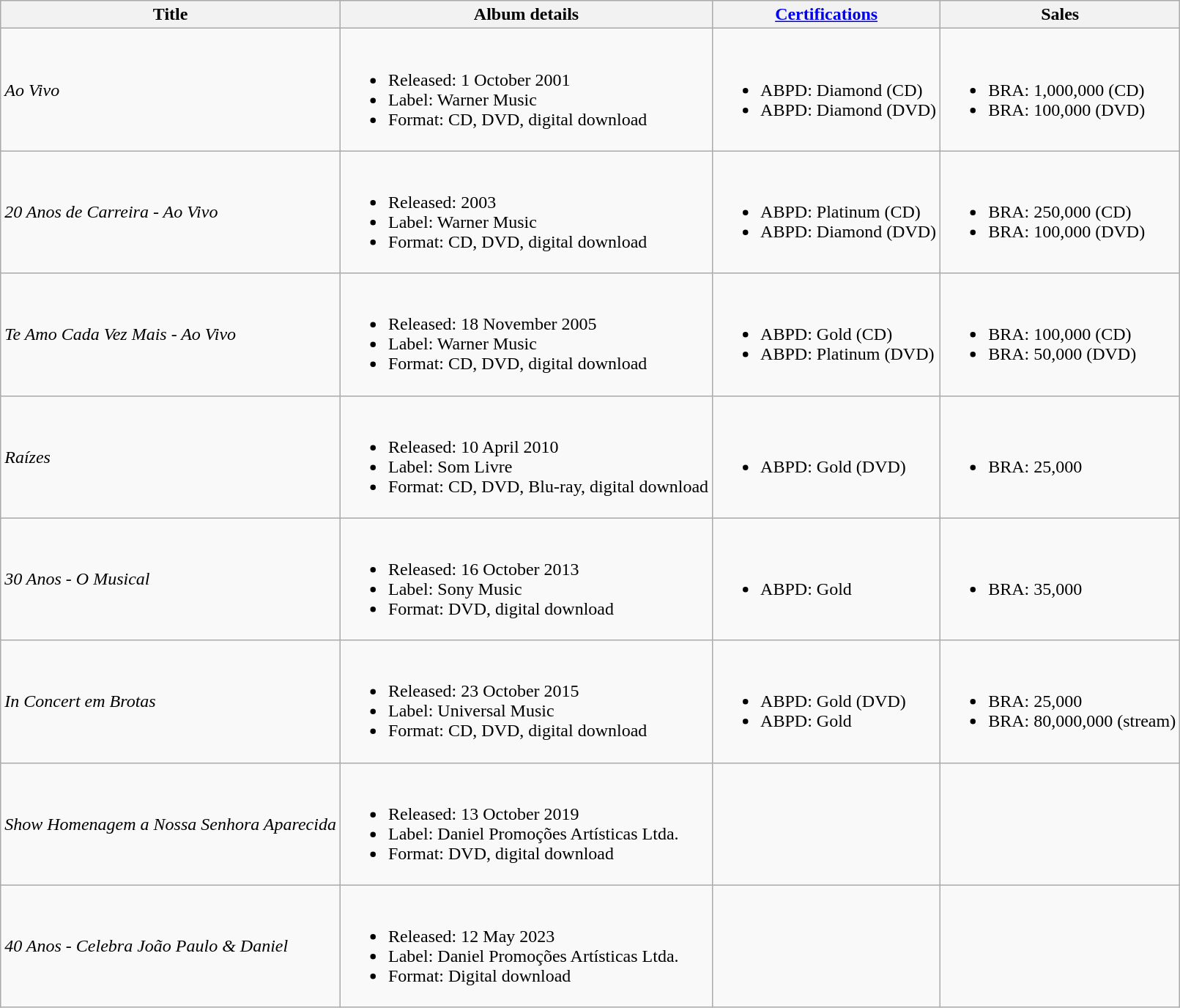<table class="wikitable">
<tr>
<th>Title</th>
<th>Album details</th>
<th><a href='#'>Certifications</a></th>
<th>Sales</th>
</tr>
<tr>
<td><em>Ao Vivo</em></td>
<td><br><ul><li>Released: 1 October 2001</li><li>Label: Warner Music</li><li>Format: CD, DVD, digital download</li></ul></td>
<td><br><ul><li>ABPD: Diamond (CD)</li><li>ABPD: Diamond (DVD)</li></ul></td>
<td><br><ul><li>BRA: 1,000,000 (CD)</li><li>BRA: 100,000 (DVD)</li></ul></td>
</tr>
<tr>
<td><em>20 Anos de Carreira - Ao Vivo</em></td>
<td><br><ul><li>Released: 2003</li><li>Label: Warner Music</li><li>Format: CD, DVD, digital download</li></ul></td>
<td><br><ul><li>ABPD: Platinum (CD)</li><li>ABPD: Diamond (DVD)</li></ul></td>
<td><br><ul><li>BRA: 250,000 (CD)</li><li>BRA: 100,000 (DVD)</li></ul></td>
</tr>
<tr>
<td><em>Te Amo Cada Vez Mais - Ao Vivo</em></td>
<td><br><ul><li>Released: 18 November 2005</li><li>Label: Warner Music</li><li>Format: CD, DVD, digital download</li></ul></td>
<td><br><ul><li>ABPD: Gold (CD)</li><li>ABPD: Platinum (DVD)</li></ul></td>
<td><br><ul><li>BRA: 100,000 (CD)</li><li>BRA: 50,000 (DVD)</li></ul></td>
</tr>
<tr>
<td><em>Raízes</em></td>
<td><br><ul><li>Released: 10 April 2010</li><li>Label: Som Livre</li><li>Format: CD, DVD, Blu-ray, digital download</li></ul></td>
<td><br><ul><li>ABPD: Gold (DVD)</li></ul></td>
<td><br><ul><li>BRA: 25,000</li></ul></td>
</tr>
<tr>
<td><em>30 Anos - O Musical</em></td>
<td><br><ul><li>Released: 16 October 2013</li><li>Label: Sony Music</li><li>Format: DVD, digital download</li></ul></td>
<td><br><ul><li>ABPD: Gold</li></ul></td>
<td><br><ul><li>BRA: 35,000</li></ul></td>
</tr>
<tr>
<td><em>In Concert em Brotas</em></td>
<td><br><ul><li>Released: 23 October 2015</li><li>Label: Universal Music</li><li>Format: CD, DVD, digital download</li></ul></td>
<td><br><ul><li>ABPD: Gold (DVD)</li><li>ABPD: Gold</li></ul></td>
<td><br><ul><li>BRA: 25,000</li><li>BRA: 80,000,000 (stream)</li></ul></td>
</tr>
<tr>
<td><em>Show Homenagem a Nossa Senhora Aparecida</em></td>
<td><br><ul><li>Released: 13 October 2019</li><li>Label: Daniel Promoções Artísticas Ltda.</li><li>Format: DVD, digital download</li></ul></td>
<td></td>
<td></td>
</tr>
<tr>
<td><em>40 Anos - Celebra João Paulo & Daniel</em></td>
<td><br><ul><li>Released: 12 May 2023</li><li>Label: Daniel Promoções Artísticas Ltda.</li><li>Format: Digital download</li></ul></td>
<td></td>
<td></td>
</tr>
</table>
